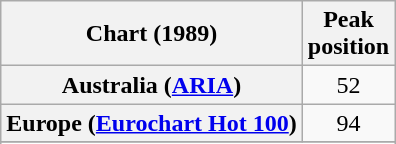<table class="wikitable sortable plainrowheaders" style="text-align:center">
<tr>
<th>Chart (1989)</th>
<th>Peak<br>position</th>
</tr>
<tr>
<th scope="row">Australia (<a href='#'>ARIA</a>)</th>
<td>52</td>
</tr>
<tr>
<th scope="row">Europe (<a href='#'>Eurochart Hot 100</a>)</th>
<td>94</td>
</tr>
<tr>
</tr>
<tr>
</tr>
</table>
